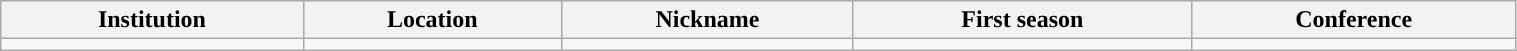<table class="sortable wikitable" width =80%>
<tr>
<th>Institution</th>
<th>Location</th>
<th>Nickname</th>
<th>First season</th>
<th>Conference</th>
</tr>
<tr align="center">
<td><strong><a href='#'></a></strong></td>
<td><strong><a href='#'></a></strong></td>
<td><strong><a href='#'></a></strong></td>
<td><strong></strong></td>
<td><strong></strong></td>
</tr>
</table>
